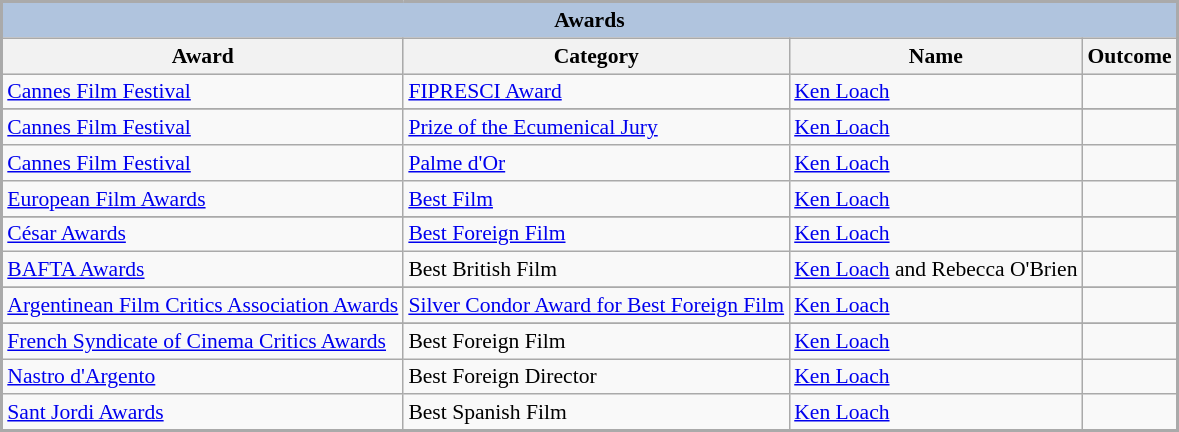<table class="wikitable" style="border:2px #aaa solid; font-size:90%;">
<tr style="background:#ccc; text-align:center;">
<th colspan="4" style="background: LightSteelBlue;">Awards</th>
</tr>
<tr style="background:#ccc; text-align:center;">
<th>Award</th>
<th>Category</th>
<th>Name</th>
<th>Outcome</th>
</tr>
<tr>
<td rowspan=1><a href='#'>Cannes Film Festival</a></td>
<td><a href='#'>FIPRESCI Award</a></td>
<td><a href='#'>Ken Loach</a></td>
<td></td>
</tr>
<tr>
</tr>
<tr>
<td><a href='#'>Cannes Film Festival</a></td>
<td><a href='#'>Prize of the Ecumenical Jury</a></td>
<td><a href='#'>Ken Loach</a></td>
<td></td>
</tr>
<tr>
<td><a href='#'>Cannes Film Festival</a></td>
<td><a href='#'>Palme d'Or</a></td>
<td><a href='#'>Ken Loach</a></td>
<td></td>
</tr>
<tr>
<td rowspan=1><a href='#'>European Film Awards</a></td>
<td><a href='#'>Best Film</a></td>
<td><a href='#'>Ken Loach</a></td>
<td></td>
</tr>
<tr>
</tr>
<tr>
<td><a href='#'>César Awards</a></td>
<td><a href='#'>Best Foreign Film</a></td>
<td><a href='#'>Ken Loach</a></td>
<td></td>
</tr>
<tr>
<td rowspan=1><a href='#'>BAFTA Awards</a></td>
<td>Best British Film</td>
<td><a href='#'>Ken Loach</a> and Rebecca O'Brien</td>
<td></td>
</tr>
<tr>
</tr>
<tr>
<td rowspan=1><a href='#'>Argentinean Film Critics Association Awards</a></td>
<td><a href='#'>Silver Condor Award for Best Foreign Film</a></td>
<td><a href='#'>Ken Loach</a></td>
<td></td>
</tr>
<tr>
</tr>
<tr>
<td><a href='#'>French Syndicate of Cinema Critics Awards</a></td>
<td>Best Foreign Film</td>
<td><a href='#'>Ken Loach</a></td>
<td></td>
</tr>
<tr>
<td><a href='#'>Nastro d'Argento</a></td>
<td>Best Foreign Director</td>
<td><a href='#'>Ken Loach</a></td>
<td></td>
</tr>
<tr>
<td><a href='#'>Sant Jordi Awards</a></td>
<td>Best Spanish Film</td>
<td><a href='#'>Ken Loach</a></td>
<td></td>
</tr>
</table>
